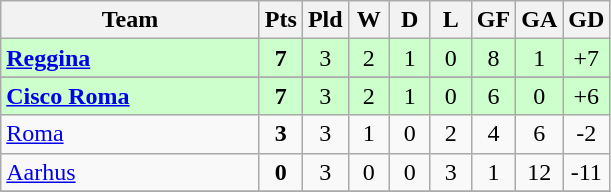<table class=wikitable style="text-align:center">
<tr>
<th width=165>Team</th>
<th width=20>Pts</th>
<th width=20>Pld</th>
<th width=20>W</th>
<th width=20>D</th>
<th width=20>L</th>
<th width=20>GF</th>
<th width=20>GA</th>
<th width=20>GD</th>
</tr>
<tr style="background:#ccffcc">
<td style="text-align:left"><strong> <a href='#'>Reggina</a></strong></td>
<td><strong>7</strong></td>
<td>3</td>
<td>2</td>
<td>1</td>
<td>0</td>
<td>8</td>
<td>1</td>
<td>+7</td>
</tr>
<tr>
</tr>
<tr style="background:#ccffcc">
<td style="text-align:left"><strong> <a href='#'>Cisco Roma</a></strong></td>
<td><strong>7</strong></td>
<td>3</td>
<td>2</td>
<td>1</td>
<td>0</td>
<td>6</td>
<td>0</td>
<td>+6</td>
</tr>
<tr>
<td style="text-align:left"> <a href='#'>Roma</a></td>
<td><strong>3</strong></td>
<td>3</td>
<td>1</td>
<td>0</td>
<td>2</td>
<td>4</td>
<td>6</td>
<td>-2</td>
</tr>
<tr>
<td style="text-align:left"> <a href='#'>Aarhus</a></td>
<td><strong>0</strong></td>
<td>3</td>
<td>0</td>
<td>0</td>
<td>3</td>
<td>1</td>
<td>12</td>
<td>-11</td>
</tr>
<tr>
</tr>
</table>
